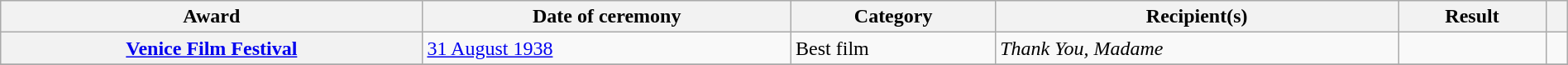<table class="wikitable sortable plainrowheaders" style="width: 100%;">
<tr>
<th scope="col">Award</th>
<th scope="col">Date of ceremony</th>
<th scope="col">Category</th>
<th scope="col">Recipient(s)</th>
<th scope="col">Result</th>
<th scope="col" class="unsortable"></th>
</tr>
<tr>
<th><a href='#'>Venice Film Festival</a></th>
<td><a href='#'>31 August 1938</a></td>
<td>Best film</td>
<td><em>Thank You, Madame</em></td>
<td></td>
<td></td>
</tr>
<tr>
</tr>
</table>
